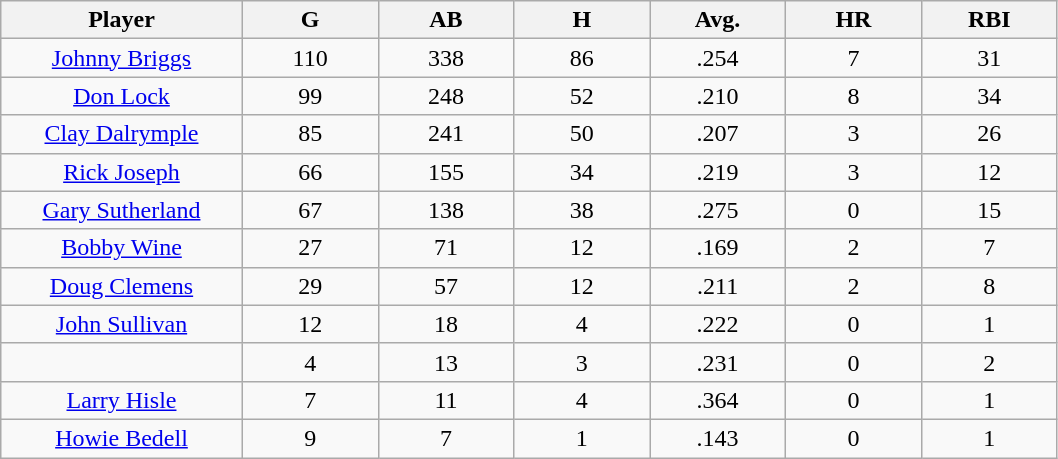<table class="wikitable sortable">
<tr>
<th bgcolor="#DDDDFF" width="16%">Player</th>
<th bgcolor="#DDDDFF" width="9%">G</th>
<th bgcolor="#DDDDFF" width="9%">AB</th>
<th bgcolor="#DDDDFF" width="9%">H</th>
<th bgcolor="#DDDDFF" width="9%">Avg.</th>
<th bgcolor="#DDDDFF" width="9%">HR</th>
<th bgcolor="#DDDDFF" width="9%">RBI</th>
</tr>
<tr align="center">
<td><a href='#'>Johnny Briggs</a></td>
<td>110</td>
<td>338</td>
<td>86</td>
<td>.254</td>
<td>7</td>
<td>31</td>
</tr>
<tr align=center>
<td><a href='#'>Don Lock</a></td>
<td>99</td>
<td>248</td>
<td>52</td>
<td>.210</td>
<td>8</td>
<td>34</td>
</tr>
<tr align=center>
<td><a href='#'>Clay Dalrymple</a></td>
<td>85</td>
<td>241</td>
<td>50</td>
<td>.207</td>
<td>3</td>
<td>26</td>
</tr>
<tr align=center>
<td><a href='#'>Rick Joseph</a></td>
<td>66</td>
<td>155</td>
<td>34</td>
<td>.219</td>
<td>3</td>
<td>12</td>
</tr>
<tr align=center>
<td><a href='#'>Gary Sutherland</a></td>
<td>67</td>
<td>138</td>
<td>38</td>
<td>.275</td>
<td>0</td>
<td>15</td>
</tr>
<tr align=center>
<td><a href='#'>Bobby Wine</a></td>
<td>27</td>
<td>71</td>
<td>12</td>
<td>.169</td>
<td>2</td>
<td>7</td>
</tr>
<tr align=center>
<td><a href='#'>Doug Clemens</a></td>
<td>29</td>
<td>57</td>
<td>12</td>
<td>.211</td>
<td>2</td>
<td>8</td>
</tr>
<tr align=center>
<td><a href='#'>John Sullivan</a></td>
<td>12</td>
<td>18</td>
<td>4</td>
<td>.222</td>
<td>0</td>
<td>1</td>
</tr>
<tr align=center>
<td></td>
<td>4</td>
<td>13</td>
<td>3</td>
<td>.231</td>
<td>0</td>
<td>2</td>
</tr>
<tr align="center">
<td><a href='#'>Larry Hisle</a></td>
<td>7</td>
<td>11</td>
<td>4</td>
<td>.364</td>
<td>0</td>
<td>1</td>
</tr>
<tr align=center>
<td><a href='#'>Howie Bedell</a></td>
<td>9</td>
<td>7</td>
<td>1</td>
<td>.143</td>
<td>0</td>
<td>1</td>
</tr>
</table>
